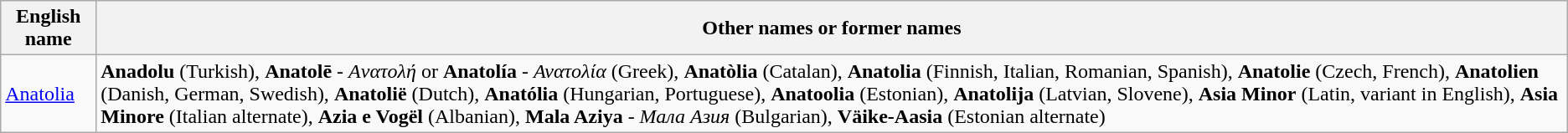<table class="wikitable">
<tr>
<th>English name</th>
<th>Other names or former names</th>
</tr>
<tr>
<td><a href='#'>Anatolia</a></td>
<td><strong>Anadolu</strong> (Turkish), <strong>Αnatolē</strong> - <em>Aνατολή</em> or <strong>Anatolía</strong> - <em>Ανατολία</em> (Greek), <strong>Anatòlia</strong> (Catalan), <strong>Anatolia</strong> (Finnish, Italian, Romanian, Spanish), <strong>Anatolie</strong> (Czech, French), <strong>Anatolien</strong> (Danish, German, Swedish), <strong>Anatolië</strong> (Dutch), <strong>Anatólia</strong> (Hungarian, Portuguese), <strong>Anatoolia</strong> (Estonian), <strong>Anatolija</strong> (Latvian, Slovene), <strong>Asia Minor</strong> (Latin, variant in English), <strong>Asia Minore</strong> (Italian alternate), <strong>Azia e Vogël</strong> (Albanian), <strong>Mala Aziya</strong> - <em>Мала Азия</em> (Bulgarian), <strong>Väike-Aasia</strong> (Estonian alternate)</td>
</tr>
</table>
